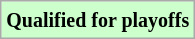<table class="wikitable">
<tr>
<td bgcolor="#ccffcc"><small><strong>Qualified for playoffs</strong></small></td>
</tr>
</table>
